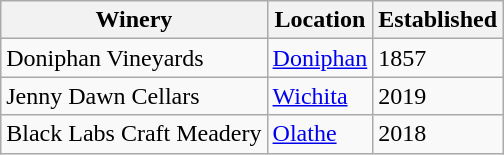<table class="wikitable sortable" border="1">
<tr>
<th scope="col">Winery</th>
<th scope="col">Location</th>
<th scope="col">Established</th>
</tr>
<tr>
<td>Doniphan Vineyards</td>
<td><a href='#'>Doniphan</a></td>
<td>1857</td>
</tr>
<tr>
<td>Jenny Dawn Cellars</td>
<td><a href='#'>Wichita</a></td>
<td>2019</td>
</tr>
<tr>
<td>Black Labs Craft Meadery</td>
<td><a href='#'>Olathe</a></td>
<td>2018</td>
</tr>
</table>
